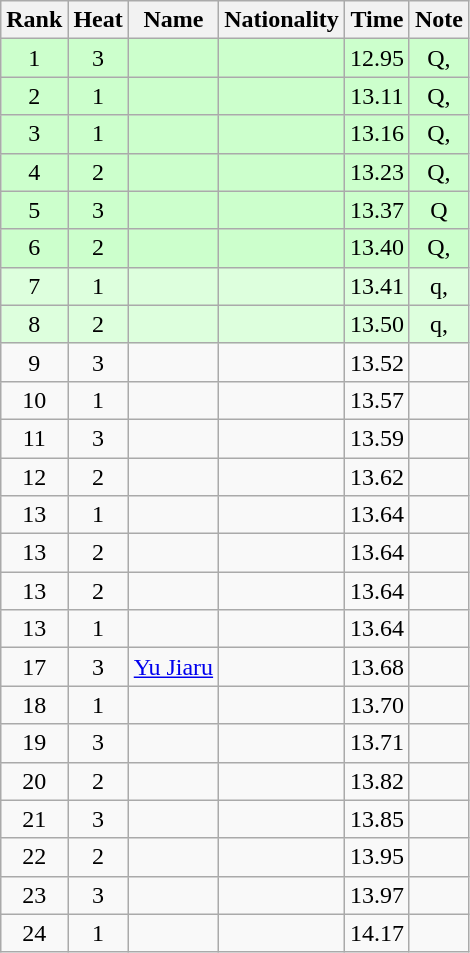<table class="wikitable sortable" style="text-align:center">
<tr>
<th>Rank</th>
<th>Heat</th>
<th>Name</th>
<th>Nationality</th>
<th>Time</th>
<th>Note</th>
</tr>
<tr bgcolor=ccffcc>
<td>1</td>
<td>3</td>
<td align=left></td>
<td align=left></td>
<td>12.95</td>
<td>Q, </td>
</tr>
<tr bgcolor=ccffcc>
<td>2</td>
<td>1</td>
<td align=left></td>
<td align=left></td>
<td>13.11</td>
<td>Q, </td>
</tr>
<tr bgcolor=ccffcc>
<td>3</td>
<td>1</td>
<td align=left></td>
<td align=left></td>
<td>13.16</td>
<td>Q, </td>
</tr>
<tr bgcolor=ccffcc>
<td>4</td>
<td>2</td>
<td align=left></td>
<td align=left></td>
<td>13.23</td>
<td>Q, </td>
</tr>
<tr bgcolor=ccffcc>
<td>5</td>
<td>3</td>
<td align=left></td>
<td align=left></td>
<td>13.37</td>
<td>Q</td>
</tr>
<tr bgcolor=ccffcc>
<td>6</td>
<td>2</td>
<td align=left></td>
<td align=left></td>
<td>13.40</td>
<td>Q, </td>
</tr>
<tr bgcolor=ddffdd>
<td>7</td>
<td>1</td>
<td align=left></td>
<td align=left></td>
<td>13.41</td>
<td>q, </td>
</tr>
<tr bgcolor=ddffdd>
<td>8</td>
<td>2</td>
<td align=left></td>
<td align=left></td>
<td>13.50</td>
<td>q, </td>
</tr>
<tr>
<td>9</td>
<td>3</td>
<td align=left></td>
<td align=left></td>
<td>13.52</td>
<td></td>
</tr>
<tr>
<td>10</td>
<td>1</td>
<td align=left></td>
<td align=left></td>
<td>13.57</td>
<td></td>
</tr>
<tr>
<td>11</td>
<td>3</td>
<td align=left></td>
<td align=left></td>
<td>13.59</td>
<td></td>
</tr>
<tr>
<td>12</td>
<td>2</td>
<td align=left></td>
<td align=left></td>
<td>13.62</td>
<td></td>
</tr>
<tr>
<td>13</td>
<td>1</td>
<td align=left></td>
<td align=left></td>
<td>13.64</td>
<td></td>
</tr>
<tr>
<td>13</td>
<td>2</td>
<td align=left></td>
<td align=left></td>
<td>13.64</td>
<td></td>
</tr>
<tr>
<td>13</td>
<td>2</td>
<td align=left></td>
<td align=left></td>
<td>13.64</td>
<td></td>
</tr>
<tr>
<td>13</td>
<td>1</td>
<td align=left></td>
<td align=left></td>
<td>13.64</td>
<td></td>
</tr>
<tr>
<td>17</td>
<td>3</td>
<td align=left><a href='#'>Yu Jiaru</a></td>
<td align=left></td>
<td>13.68</td>
<td></td>
</tr>
<tr>
<td>18</td>
<td>1</td>
<td align=left></td>
<td align=left></td>
<td>13.70</td>
<td></td>
</tr>
<tr>
<td>19</td>
<td>3</td>
<td align=left></td>
<td align=left></td>
<td>13.71</td>
<td></td>
</tr>
<tr>
<td>20</td>
<td>2</td>
<td align=left></td>
<td align=left></td>
<td>13.82</td>
<td></td>
</tr>
<tr>
<td>21</td>
<td>3</td>
<td align=left></td>
<td align=left></td>
<td>13.85</td>
<td></td>
</tr>
<tr>
<td>22</td>
<td>2</td>
<td align=left></td>
<td align=left></td>
<td>13.95</td>
<td></td>
</tr>
<tr>
<td>23</td>
<td>3</td>
<td align=left></td>
<td align=left></td>
<td>13.97</td>
<td></td>
</tr>
<tr>
<td>24</td>
<td>1</td>
<td align=left></td>
<td align=left></td>
<td>14.17</td>
<td></td>
</tr>
</table>
